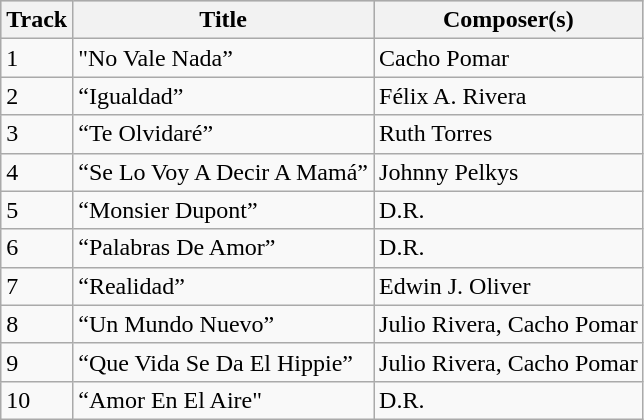<table class="wikitable">
<tr style="background:#ccc; text-align:center;">
<th>Track</th>
<th>Title</th>
<th>Composer(s)</th>
</tr>
<tr>
<td>1</td>
<td>"No Vale Nada”</td>
<td>Cacho Pomar</td>
</tr>
<tr>
<td>2</td>
<td>“Igualdad”</td>
<td>Félix A. Rivera</td>
</tr>
<tr>
<td>3</td>
<td>“Te Olvidaré”</td>
<td>Ruth Torres</td>
</tr>
<tr>
<td>4</td>
<td>“Se Lo Voy A Decir A Mamá”</td>
<td>Johnny Pelkys</td>
</tr>
<tr>
<td>5</td>
<td>“Monsier Dupont”</td>
<td>D.R.</td>
</tr>
<tr>
<td>6</td>
<td>“Palabras De Amor”</td>
<td>D.R.</td>
</tr>
<tr>
<td>7</td>
<td>“Realidad”</td>
<td>Edwin J. Oliver</td>
</tr>
<tr>
<td>8</td>
<td>“Un Mundo Nuevo”</td>
<td>Julio Rivera, Cacho Pomar</td>
</tr>
<tr>
<td>9</td>
<td>“Que Vida Se Da El Hippie”</td>
<td>Julio Rivera, Cacho Pomar</td>
</tr>
<tr>
<td>10</td>
<td>“Amor En El Aire"</td>
<td>D.R.</td>
</tr>
</table>
